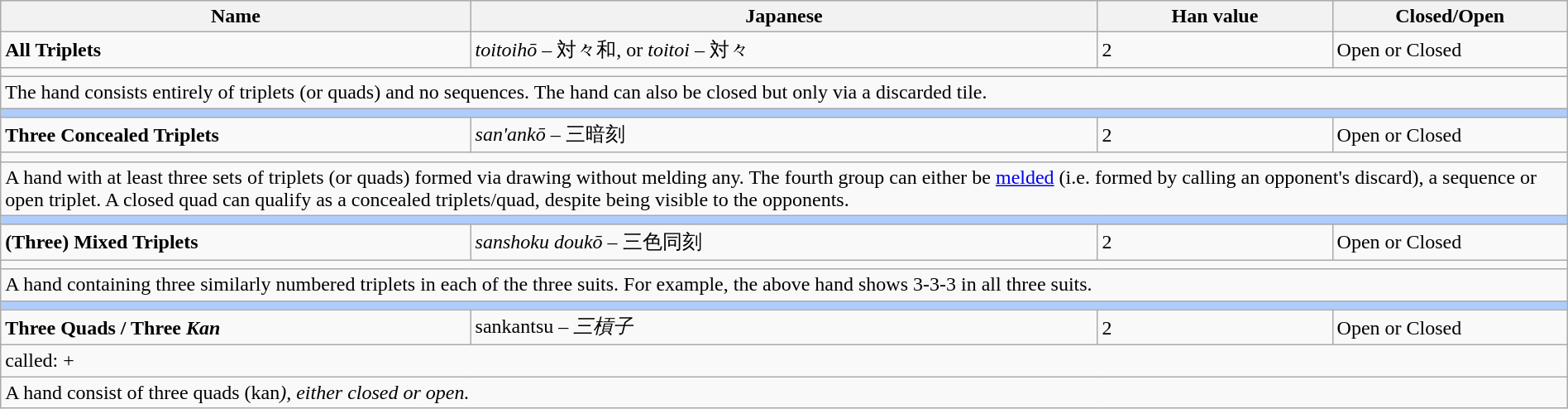<table class="wikitable" width=100%>
<tr>
<th>Name</th>
<th>Japanese</th>
<th>Han value</th>
<th>Closed/Open</th>
</tr>
<tr>
<td width=30%><strong>All Triplets</strong></td>
<td width=40%><em>toitoihō</em> – 対々和, or <em>toitoi</em> – 対々</td>
<td width=15%>2</td>
<td width="15%">Open or Closed</td>
</tr>
<tr>
<td colspan=4></td>
</tr>
<tr>
<td colspan="4">The hand consists entirely of triplets (or quads) and no sequences. The hand can also be closed but only via a discarded tile.</td>
</tr>
<tr>
<td colspan=4 bgcolor="#AFCDFC"></td>
</tr>
<tr>
<td width=30%><strong>Three Concealed Triplets</strong></td>
<td width=40%><em>san'ankō</em> – 三暗刻</td>
<td width=15%>2</td>
<td width=15%>Open or Closed</td>
</tr>
<tr>
<td colspan=4></td>
</tr>
<tr>
<td colspan=4>A hand with at least three sets of triplets (or quads) formed via drawing without melding any. The fourth group can either be <a href='#'>melded</a> (i.e. formed by calling an opponent's discard), a sequence or open triplet. A closed quad can qualify as a concealed triplets/quad, despite being visible to the opponents.</td>
</tr>
<tr>
<td colspan=4 bgcolor="#AFCDFC"></td>
</tr>
<tr>
<td width=30%><strong>(Three) Mixed Triplets</strong></td>
<td width=40%><em>sanshoku doukō</em> – 三色同刻</td>
<td width=15%>2</td>
<td width=15%>Open or Closed</td>
</tr>
<tr>
<td colspan=4></td>
</tr>
<tr>
<td colspan=4>A hand containing three similarly numbered triplets in each of the three suits. For example, the above hand shows 3-3-3 in all three suits.</td>
</tr>
<tr>
<td colspan=4 bgcolor="#AFCDFC"></td>
</tr>
<tr>
<td width=30%><strong>Three Quads / Three <em>Kan<strong><em></td>
<td width=40%></em>sankantsu<em> – 三槓子</td>
<td width=15%>2</td>
<td width=15%>Open or Closed</td>
</tr>
<tr>
<td colspan="4">called:  + </td>
</tr>
<tr>
<td colspan="4">A hand consist of three quads (</em>kan<em>), either closed or open.</td>
</tr>
</table>
